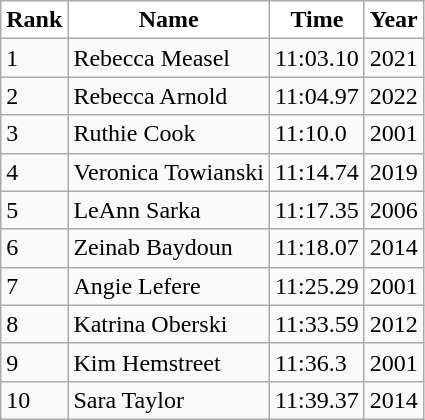<table class="wikitable">
<tr>
<th style="background:white">Rank</th>
<th style="background:white">Name</th>
<th style="background:white">Time</th>
<th style="background:white">Year</th>
</tr>
<tr>
<td>1</td>
<td>Rebecca Measel</td>
<td>11:03.10</td>
<td>2021</td>
</tr>
<tr>
<td>2</td>
<td>Rebecca Arnold</td>
<td>11:04.97</td>
<td>2022</td>
</tr>
<tr>
<td>3</td>
<td>Ruthie Cook</td>
<td>11:10.0</td>
<td>2001</td>
</tr>
<tr>
<td>4</td>
<td>Veronica Towianski</td>
<td>11:14.74</td>
<td>2019</td>
</tr>
<tr>
<td>5</td>
<td>LeAnn Sarka</td>
<td>11:17.35</td>
<td>2006</td>
</tr>
<tr>
<td>6</td>
<td>Zeinab Baydoun</td>
<td>11:18.07</td>
<td>2014</td>
</tr>
<tr>
<td>7</td>
<td>Angie Lefere</td>
<td>11:25.29</td>
<td>2001</td>
</tr>
<tr>
<td>8</td>
<td>Katrina Oberski</td>
<td>11:33.59</td>
<td>2012</td>
</tr>
<tr>
<td>9</td>
<td>Kim Hemstreet</td>
<td>11:36.3</td>
<td>2001</td>
</tr>
<tr>
<td>10</td>
<td>Sara Taylor</td>
<td>11:39.37</td>
<td>2014</td>
</tr>
</table>
